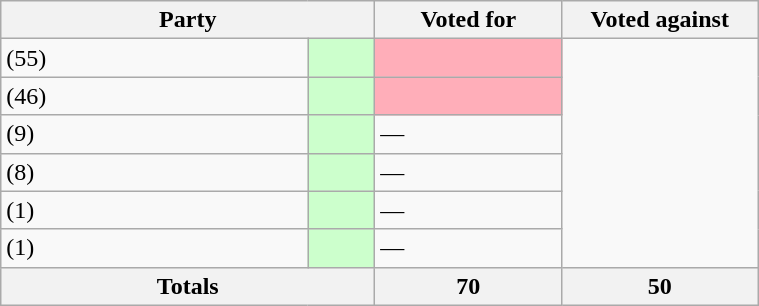<table class="wikitable" style="width:40%;">
<tr>
<th style="width:20%;" colspan="2">Party</th>
<th style="width:10%;">Voted for</th>
<th style="width:10%;">Voted against</th>
</tr>
<tr>
<td> (55)</td>
<td style="background-color:#CCFFCC;"></td>
<td style="background-color:#FFAEB9;"></td>
</tr>
<tr>
<td> (46)</td>
<td style="background-color:#CCFFCC;"></td>
<td style="background-color:#FFAEB9;"></td>
</tr>
<tr>
<td> (9)</td>
<td style="background-color:#CCFFCC;"></td>
<td>—</td>
</tr>
<tr>
<td> (8)</td>
<td style="background-color:#CCFFCC;"></td>
<td>—</td>
</tr>
<tr>
<td> (1)</td>
<td style="background-color:#CCFFCC;"></td>
<td>—</td>
</tr>
<tr>
<td> (1)</td>
<td style="background-color:#CCFFCC;"></td>
<td>—</td>
</tr>
<tr>
<th colspan=2>Totals</th>
<th>70</th>
<th>50</th>
</tr>
</table>
